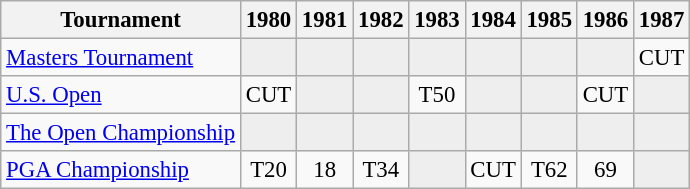<table class="wikitable" style="font-size:95%;text-align:center;">
<tr>
<th>Tournament</th>
<th>1980</th>
<th>1981</th>
<th>1982</th>
<th>1983</th>
<th>1984</th>
<th>1985</th>
<th>1986</th>
<th>1987</th>
</tr>
<tr>
<td align=left><a href='#'>Masters Tournament</a></td>
<td style="background:#eeeeee;"></td>
<td style="background:#eeeeee;"></td>
<td style="background:#eeeeee;"></td>
<td style="background:#eeeeee;"></td>
<td style="background:#eeeeee;"></td>
<td style="background:#eeeeee;"></td>
<td style="background:#eeeeee;"></td>
<td>CUT</td>
</tr>
<tr>
<td align=left><a href='#'>U.S. Open</a></td>
<td>CUT</td>
<td style="background:#eeeeee;"></td>
<td style="background:#eeeeee;"></td>
<td>T50</td>
<td style="background:#eeeeee;"></td>
<td style="background:#eeeeee;"></td>
<td>CUT</td>
<td style="background:#eeeeee;"></td>
</tr>
<tr>
<td align=left><a href='#'>The Open Championship</a></td>
<td style="background:#eeeeee;"></td>
<td style="background:#eeeeee;"></td>
<td style="background:#eeeeee;"></td>
<td style="background:#eeeeee;"></td>
<td style="background:#eeeeee;"></td>
<td style="background:#eeeeee;"></td>
<td style="background:#eeeeee;"></td>
<td style="background:#eeeeee;"></td>
</tr>
<tr>
<td align=left><a href='#'>PGA Championship</a></td>
<td>T20</td>
<td>18</td>
<td>T34</td>
<td style="background:#eeeeee;"></td>
<td>CUT</td>
<td>T62</td>
<td>69</td>
<td style="background:#eeeeee;"></td>
</tr>
</table>
